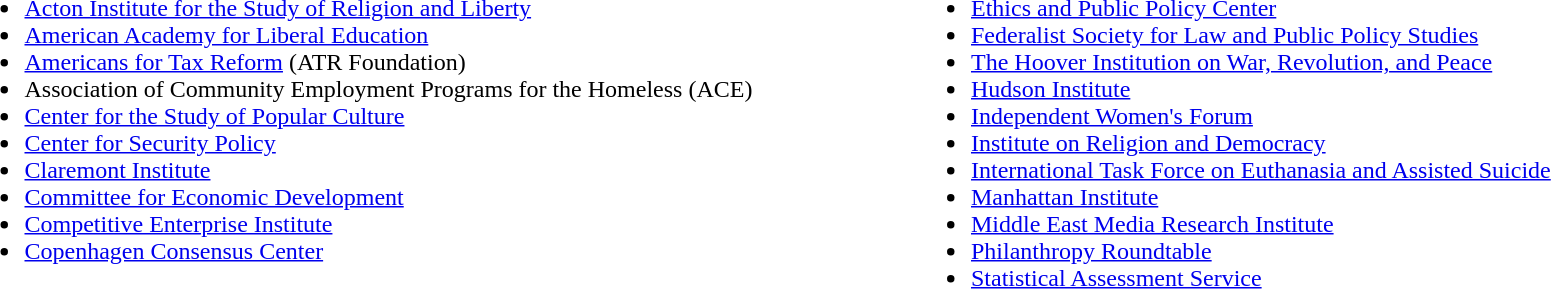<table width="100%">
<tr valign=top>
<td width="50%"><br><ul><li><a href='#'>Acton Institute for the Study of Religion and Liberty</a></li><li><a href='#'>American Academy for Liberal Education</a></li><li><a href='#'>Americans for Tax Reform</a> (ATR Foundation)</li><li>Association of Community Employment Programs for the Homeless (ACE)</li><li><a href='#'>Center for the Study of Popular Culture</a></li><li><a href='#'>Center for Security Policy</a></li><li><a href='#'>Claremont Institute</a></li><li><a href='#'>Committee for Economic Development</a></li><li><a href='#'>Competitive Enterprise Institute</a></li><li><a href='#'>Copenhagen Consensus Center</a></li></ul></td>
<td width="50%"><br><ul><li><a href='#'>Ethics and Public Policy Center</a></li><li><a href='#'>Federalist Society for Law and Public Policy Studies</a></li><li><a href='#'>The Hoover Institution on War, Revolution, and Peace</a></li><li><a href='#'>Hudson Institute</a></li><li><a href='#'>Independent Women's Forum</a></li><li><a href='#'>Institute on Religion and Democracy</a></li><li><a href='#'>International Task Force on Euthanasia and Assisted Suicide</a></li><li><a href='#'>Manhattan Institute</a></li><li><a href='#'>Middle East Media Research Institute</a></li><li><a href='#'>Philanthropy Roundtable</a></li><li><a href='#'>Statistical Assessment Service</a></li></ul></td>
</tr>
</table>
